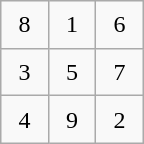<table class="wikitable" style="text-align:center;width:6em;height:6em;" align="right">
<tr>
<td>8</td>
<td>1</td>
<td>6</td>
</tr>
<tr>
<td>3</td>
<td>5</td>
<td>7</td>
</tr>
<tr>
<td>4</td>
<td>9</td>
<td>2</td>
</tr>
</table>
